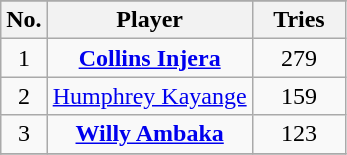<table class="wikitable sortable" style="text-align: center;">
<tr>
</tr>
<tr>
<th>No.</th>
<th>Player</th>
<th width=55px>Tries</th>
</tr>
<tr>
<td>1</td>
<td><strong><a href='#'>Collins Injera</a></strong></td>
<td>279</td>
</tr>
<tr>
<td>2</td>
<td><a href='#'>Humphrey Kayange</a></td>
<td>159</td>
</tr>
<tr>
<td>3</td>
<td><strong><a href='#'>Willy Ambaka</a></strong></td>
<td>123</td>
</tr>
<tr>
</tr>
</table>
